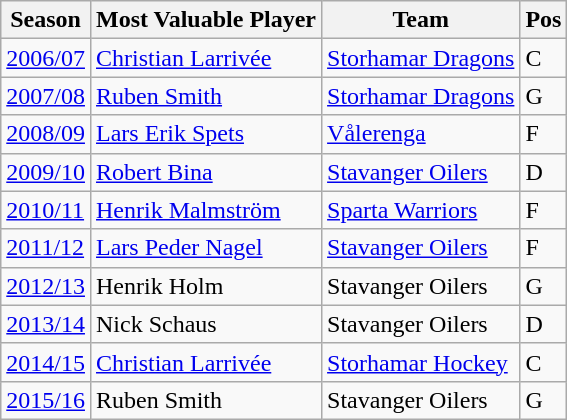<table class="wikitable">
<tr>
<th>Season</th>
<th>Most Valuable Player</th>
<th>Team</th>
<th>Pos</th>
</tr>
<tr>
<td><a href='#'>2006/07</a></td>
<td><a href='#'>Christian Larrivée</a></td>
<td><a href='#'>Storhamar Dragons</a></td>
<td>C</td>
</tr>
<tr>
<td><a href='#'>2007/08</a></td>
<td><a href='#'>Ruben Smith</a></td>
<td><a href='#'>Storhamar Dragons</a></td>
<td>G</td>
</tr>
<tr>
<td><a href='#'>2008/09</a></td>
<td><a href='#'>Lars Erik Spets</a></td>
<td><a href='#'>Vålerenga</a></td>
<td>F</td>
</tr>
<tr>
<td><a href='#'>2009/10</a></td>
<td><a href='#'>Robert Bina</a></td>
<td><a href='#'>Stavanger Oilers</a></td>
<td>D</td>
</tr>
<tr>
<td><a href='#'>2010/11</a></td>
<td><a href='#'>Henrik Malmström</a></td>
<td><a href='#'>Sparta Warriors</a></td>
<td>F</td>
</tr>
<tr>
<td><a href='#'>2011/12</a></td>
<td><a href='#'>Lars Peder Nagel</a></td>
<td><a href='#'>Stavanger Oilers</a></td>
<td>F</td>
</tr>
<tr>
<td><a href='#'>2012/13</a></td>
<td>Henrik Holm</td>
<td>Stavanger Oilers</td>
<td>G</td>
</tr>
<tr>
<td><a href='#'>2013/14</a></td>
<td>Nick Schaus</td>
<td>Stavanger Oilers</td>
<td>D</td>
</tr>
<tr>
<td><a href='#'>2014/15</a></td>
<td><a href='#'>Christian Larrivée</a></td>
<td><a href='#'>Storhamar Hockey</a></td>
<td>C</td>
</tr>
<tr>
<td><a href='#'>2015/16</a></td>
<td>Ruben Smith</td>
<td>Stavanger Oilers</td>
<td>G</td>
</tr>
</table>
